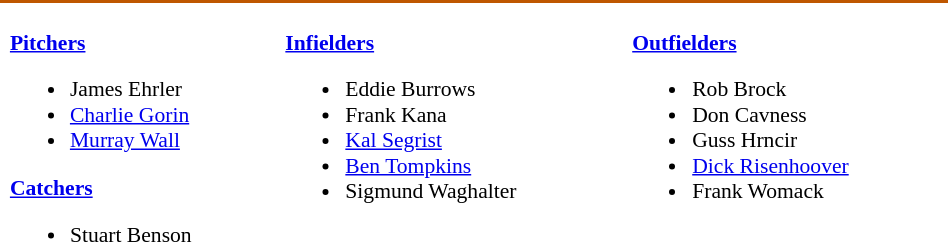<table class="toccolours" width=50% style="border-collapse:collapse; font-size:90%;">
<tr>
<td colspan="7" style=background:#BF5700;color:white; border: 2px solid white;></td>
</tr>
<tr>
<td width="03"> </td>
<td valign="top"><br><strong><a href='#'>Pitchers</a></strong><ul><li>James Ehrler</li><li><a href='#'>Charlie Gorin</a></li><li><a href='#'>Murray Wall</a></li></ul><strong><a href='#'>Catchers</a></strong><ul><li>Stuart Benson</li></ul></td>
<td width="03"> </td>
<td valign="top"><br><strong><a href='#'>Infielders</a></strong><ul><li>Eddie Burrows</li><li>Frank Kana</li><li><a href='#'>Kal Segrist</a></li><li><a href='#'>Ben Tompkins</a></li><li>Sigmund Waghalter</li></ul></td>
<td width="03"> </td>
<td valign="top"><br><strong><a href='#'>Outfielders</a></strong><ul><li>Rob Brock</li><li>Don Cavness</li><li>Guss Hrncir</li><li><a href='#'>Dick Risenhoover</a></li><li>Frank Womack</li></ul></td>
</tr>
</table>
